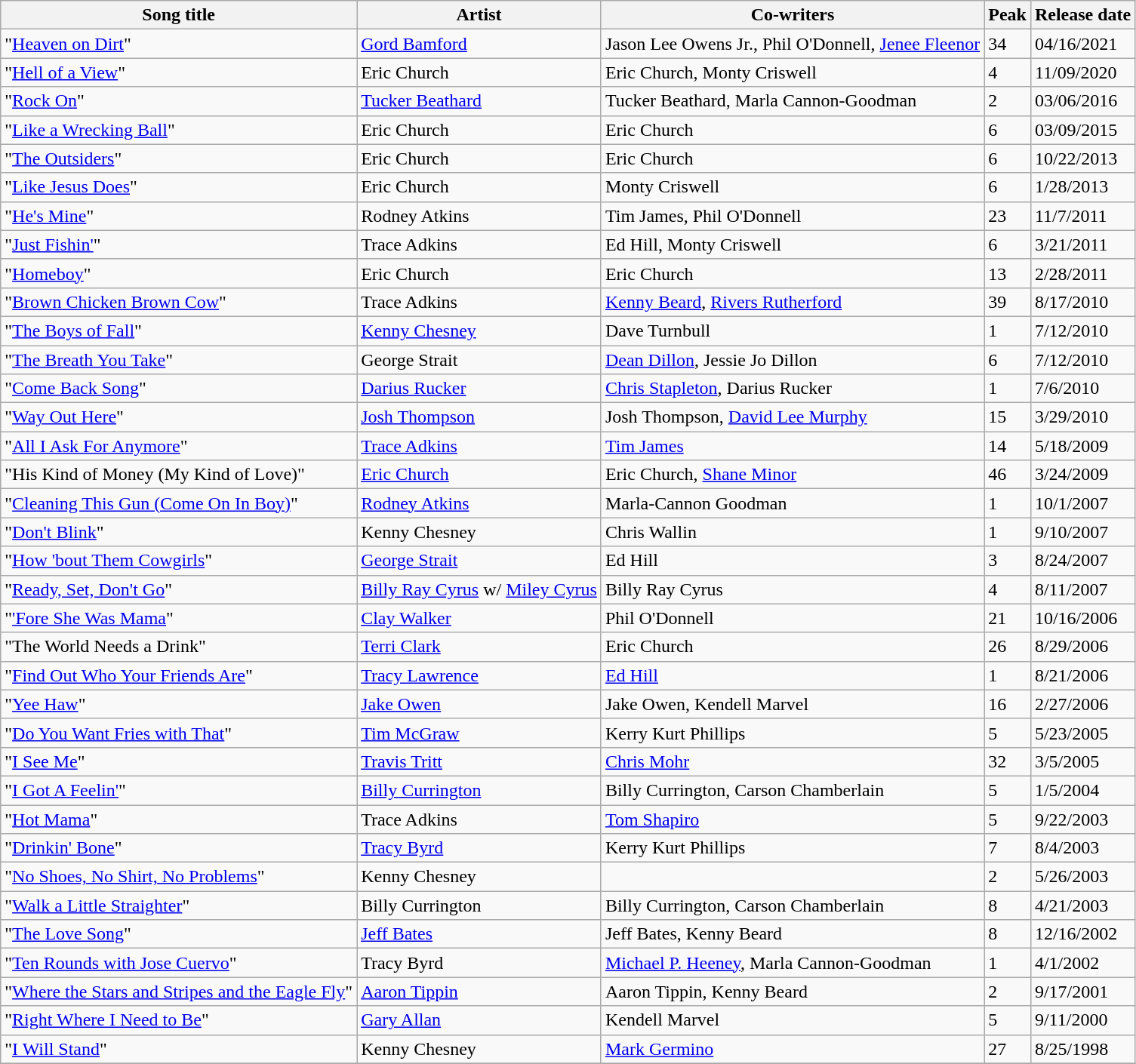<table class="wikitable sortable">
<tr>
<th>Song title</th>
<th>Artist</th>
<th>Co-writers</th>
<th>Peak</th>
<th>Release date</th>
</tr>
<tr>
<td>"<a href='#'>Heaven on Dirt</a>"</td>
<td><a href='#'>Gord Bamford</a></td>
<td>Jason Lee Owens Jr., Phil O'Donnell, <a href='#'>Jenee Fleenor</a></td>
<td>34</td>
<td>04/16/2021</td>
</tr>
<tr>
<td>"<a href='#'>Hell of a View</a>"</td>
<td>Eric Church</td>
<td>Eric Church, Monty Criswell</td>
<td>4</td>
<td>11/09/2020</td>
</tr>
<tr>
<td>"<a href='#'>Rock On</a>"</td>
<td><a href='#'>Tucker Beathard</a></td>
<td>Tucker Beathard, Marla Cannon-Goodman</td>
<td>2</td>
<td>03/06/2016</td>
</tr>
<tr>
<td>"<a href='#'>Like a Wrecking Ball</a>"</td>
<td>Eric Church</td>
<td>Eric Church</td>
<td>6</td>
<td>03/09/2015</td>
</tr>
<tr>
<td>"<a href='#'>The Outsiders</a>"</td>
<td>Eric Church</td>
<td>Eric Church</td>
<td>6</td>
<td>10/22/2013</td>
</tr>
<tr>
<td>"<a href='#'>Like Jesus Does</a>"</td>
<td>Eric Church</td>
<td>Monty Criswell</td>
<td>6</td>
<td>1/28/2013</td>
</tr>
<tr>
<td>"<a href='#'>He's Mine</a>"</td>
<td>Rodney Atkins</td>
<td>Tim James, Phil O'Donnell</td>
<td>23</td>
<td>11/7/2011</td>
</tr>
<tr>
<td>"<a href='#'>Just Fishin'</a>"</td>
<td>Trace Adkins</td>
<td>Ed Hill, Monty Criswell</td>
<td>6</td>
<td>3/21/2011</td>
</tr>
<tr>
<td>"<a href='#'>Homeboy</a>"</td>
<td>Eric Church</td>
<td>Eric Church</td>
<td>13</td>
<td>2/28/2011</td>
</tr>
<tr>
<td>"<a href='#'>Brown Chicken Brown Cow</a>"</td>
<td>Trace Adkins</td>
<td><a href='#'>Kenny Beard</a>, <a href='#'>Rivers Rutherford</a></td>
<td>39</td>
<td>8/17/2010</td>
</tr>
<tr>
<td>"<a href='#'>The Boys of Fall</a>"</td>
<td><a href='#'>Kenny Chesney</a></td>
<td>Dave Turnbull</td>
<td>1</td>
<td>7/12/2010</td>
</tr>
<tr>
<td>"<a href='#'>The Breath You Take</a>"</td>
<td>George Strait</td>
<td><a href='#'>Dean Dillon</a>, Jessie Jo Dillon</td>
<td>6</td>
<td>7/12/2010</td>
</tr>
<tr>
<td>"<a href='#'>Come Back Song</a>"</td>
<td><a href='#'>Darius Rucker</a></td>
<td><a href='#'>Chris Stapleton</a>, Darius Rucker</td>
<td>1</td>
<td>7/6/2010</td>
</tr>
<tr>
<td>"<a href='#'>Way Out Here</a>"</td>
<td><a href='#'>Josh Thompson</a></td>
<td>Josh Thompson, <a href='#'>David Lee Murphy</a></td>
<td>15</td>
<td>3/29/2010</td>
</tr>
<tr>
<td>"<a href='#'>All I Ask For Anymore</a>"</td>
<td><a href='#'>Trace Adkins</a></td>
<td><a href='#'>Tim James</a></td>
<td>14</td>
<td>5/18/2009</td>
</tr>
<tr>
<td>"His Kind of Money (My Kind of Love)"</td>
<td><a href='#'>Eric Church</a></td>
<td>Eric Church, <a href='#'>Shane Minor</a></td>
<td>46</td>
<td>3/24/2009</td>
</tr>
<tr>
<td>"<a href='#'>Cleaning This Gun (Come On In Boy)</a>"</td>
<td><a href='#'>Rodney Atkins</a></td>
<td>Marla-Cannon Goodman</td>
<td>1</td>
<td>10/1/2007</td>
</tr>
<tr>
<td>"<a href='#'>Don't Blink</a>"</td>
<td>Kenny Chesney</td>
<td>Chris Wallin</td>
<td>1</td>
<td>9/10/2007</td>
</tr>
<tr>
<td>"<a href='#'>How 'bout Them Cowgirls</a>"</td>
<td><a href='#'>George Strait</a></td>
<td>Ed Hill</td>
<td>3</td>
<td>8/24/2007</td>
</tr>
<tr>
<td>"<a href='#'>Ready, Set, Don't Go</a>"</td>
<td><a href='#'>Billy Ray Cyrus</a> w/ <a href='#'>Miley Cyrus</a></td>
<td>Billy Ray Cyrus</td>
<td>4</td>
<td>8/11/2007</td>
</tr>
<tr>
<td>"<a href='#'>'Fore She Was Mama</a>"</td>
<td><a href='#'>Clay Walker</a></td>
<td>Phil O'Donnell</td>
<td>21</td>
<td>10/16/2006</td>
</tr>
<tr>
<td>"The World Needs a Drink"</td>
<td><a href='#'>Terri Clark</a></td>
<td>Eric Church</td>
<td>26</td>
<td>8/29/2006</td>
</tr>
<tr>
<td>"<a href='#'>Find Out Who Your Friends Are</a>"</td>
<td><a href='#'>Tracy Lawrence</a></td>
<td><a href='#'>Ed Hill</a></td>
<td>1</td>
<td>8/21/2006</td>
</tr>
<tr>
<td>"<a href='#'>Yee Haw</a>"</td>
<td><a href='#'>Jake Owen</a></td>
<td>Jake Owen, Kendell Marvel</td>
<td>16</td>
<td>2/27/2006</td>
</tr>
<tr>
<td>"<a href='#'>Do You Want Fries with That</a>"</td>
<td><a href='#'>Tim McGraw</a></td>
<td>Kerry Kurt Phillips</td>
<td>5</td>
<td>5/23/2005</td>
</tr>
<tr>
<td>"<a href='#'>I See Me</a>"</td>
<td><a href='#'>Travis Tritt</a></td>
<td><a href='#'>Chris Mohr</a></td>
<td>32</td>
<td>3/5/2005</td>
</tr>
<tr>
<td>"<a href='#'>I Got A Feelin'</a>"</td>
<td><a href='#'>Billy Currington</a></td>
<td>Billy Currington, Carson Chamberlain</td>
<td>5</td>
<td>1/5/2004</td>
</tr>
<tr>
<td>"<a href='#'>Hot Mama</a>"</td>
<td>Trace Adkins</td>
<td><a href='#'>Tom Shapiro</a></td>
<td>5</td>
<td>9/22/2003</td>
</tr>
<tr>
<td>"<a href='#'>Drinkin' Bone</a>"</td>
<td><a href='#'>Tracy Byrd</a></td>
<td>Kerry Kurt Phillips</td>
<td>7</td>
<td>8/4/2003</td>
</tr>
<tr>
<td>"<a href='#'>No Shoes, No Shirt, No Problems</a>"</td>
<td>Kenny Chesney</td>
<td></td>
<td>2</td>
<td>5/26/2003</td>
</tr>
<tr>
<td>"<a href='#'>Walk a Little Straighter</a>"</td>
<td>Billy Currington</td>
<td>Billy Currington, Carson Chamberlain</td>
<td>8</td>
<td>4/21/2003</td>
</tr>
<tr>
<td>"<a href='#'>The Love Song</a>"</td>
<td><a href='#'>Jeff Bates</a></td>
<td>Jeff Bates, Kenny Beard</td>
<td>8</td>
<td>12/16/2002</td>
</tr>
<tr>
<td>"<a href='#'>Ten Rounds with Jose Cuervo</a>"</td>
<td>Tracy Byrd</td>
<td><a href='#'>Michael P. Heeney</a>, Marla Cannon-Goodman</td>
<td>1</td>
<td>4/1/2002</td>
</tr>
<tr>
<td>"<a href='#'>Where the Stars and Stripes and the Eagle Fly</a>"</td>
<td><a href='#'>Aaron Tippin</a></td>
<td>Aaron Tippin, Kenny Beard</td>
<td>2</td>
<td>9/17/2001</td>
</tr>
<tr>
<td>"<a href='#'>Right Where I Need to Be</a>"</td>
<td><a href='#'>Gary Allan</a></td>
<td>Kendell Marvel</td>
<td>5</td>
<td>9/11/2000</td>
</tr>
<tr>
<td>"<a href='#'>I Will Stand</a>"</td>
<td>Kenny Chesney</td>
<td><a href='#'>Mark Germino</a></td>
<td>27</td>
<td>8/25/1998</td>
</tr>
<tr>
</tr>
</table>
